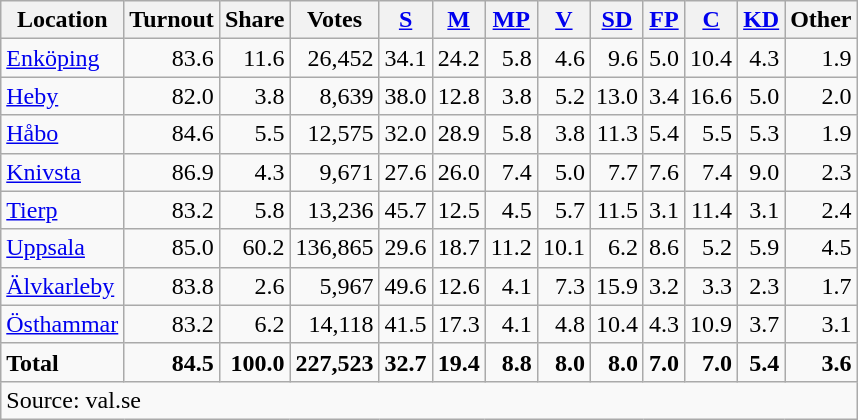<table class="wikitable sortable" style=text-align:right>
<tr>
<th>Location</th>
<th>Turnout</th>
<th>Share</th>
<th>Votes</th>
<th><a href='#'>S</a></th>
<th><a href='#'>M</a></th>
<th><a href='#'>MP</a></th>
<th><a href='#'>V</a></th>
<th><a href='#'>SD</a></th>
<th><a href='#'>FP</a></th>
<th><a href='#'>C</a></th>
<th><a href='#'>KD</a></th>
<th>Other</th>
</tr>
<tr>
<td align=left><a href='#'>Enköping</a></td>
<td>83.6</td>
<td>11.6</td>
<td>26,452</td>
<td>34.1</td>
<td>24.2</td>
<td>5.8</td>
<td>4.6</td>
<td>9.6</td>
<td>5.0</td>
<td>10.4</td>
<td>4.3</td>
<td>1.9</td>
</tr>
<tr>
<td align=left><a href='#'>Heby</a></td>
<td>82.0</td>
<td>3.8</td>
<td>8,639</td>
<td>38.0</td>
<td>12.8</td>
<td>3.8</td>
<td>5.2</td>
<td>13.0</td>
<td>3.4</td>
<td>16.6</td>
<td>5.0</td>
<td>2.0</td>
</tr>
<tr>
<td align=left><a href='#'>Håbo</a></td>
<td>84.6</td>
<td>5.5</td>
<td>12,575</td>
<td>32.0</td>
<td>28.9</td>
<td>5.8</td>
<td>3.8</td>
<td>11.3</td>
<td>5.4</td>
<td>5.5</td>
<td>5.3</td>
<td>1.9</td>
</tr>
<tr>
<td align=left><a href='#'>Knivsta</a></td>
<td>86.9</td>
<td>4.3</td>
<td>9,671</td>
<td>27.6</td>
<td>26.0</td>
<td>7.4</td>
<td>5.0</td>
<td>7.7</td>
<td>7.6</td>
<td>7.4</td>
<td>9.0</td>
<td>2.3</td>
</tr>
<tr>
<td align=left><a href='#'>Tierp</a></td>
<td>83.2</td>
<td>5.8</td>
<td>13,236</td>
<td>45.7</td>
<td>12.5</td>
<td>4.5</td>
<td>5.7</td>
<td>11.5</td>
<td>3.1</td>
<td>11.4</td>
<td>3.1</td>
<td>2.4</td>
</tr>
<tr>
<td align=left><a href='#'>Uppsala</a></td>
<td>85.0</td>
<td>60.2</td>
<td>136,865</td>
<td>29.6</td>
<td>18.7</td>
<td>11.2</td>
<td>10.1</td>
<td>6.2</td>
<td>8.6</td>
<td>5.2</td>
<td>5.9</td>
<td>4.5</td>
</tr>
<tr>
<td align=left><a href='#'>Älvkarleby</a></td>
<td>83.8</td>
<td>2.6</td>
<td>5,967</td>
<td>49.6</td>
<td>12.6</td>
<td>4.1</td>
<td>7.3</td>
<td>15.9</td>
<td>3.2</td>
<td>3.3</td>
<td>2.3</td>
<td>1.7</td>
</tr>
<tr>
<td align=left><a href='#'>Östhammar</a></td>
<td>83.2</td>
<td>6.2</td>
<td>14,118</td>
<td>41.5</td>
<td>17.3</td>
<td>4.1</td>
<td>4.8</td>
<td>10.4</td>
<td>4.3</td>
<td>10.9</td>
<td>3.7</td>
<td>3.1</td>
</tr>
<tr>
<td align=left><strong>Total</strong></td>
<td><strong>84.5</strong></td>
<td><strong>100.0</strong></td>
<td><strong>227,523</strong></td>
<td><strong>32.7</strong></td>
<td><strong>19.4</strong></td>
<td><strong>8.8</strong></td>
<td><strong>8.0</strong></td>
<td><strong>8.0</strong></td>
<td><strong>7.0</strong></td>
<td><strong>7.0</strong></td>
<td><strong>5.4</strong></td>
<td><strong>3.6</strong></td>
</tr>
<tr>
<td align=left colspan=13>Source: val.se</td>
</tr>
</table>
